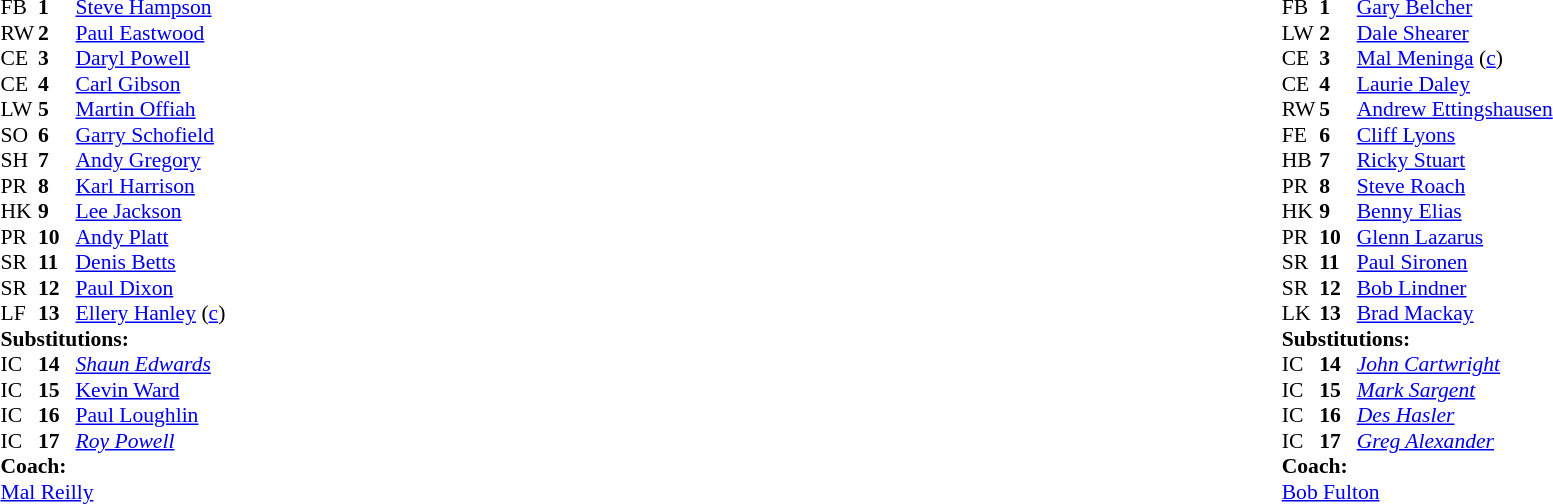<table width="100%">
<tr>
<td valign="top" width="50%"><br><table style="font-size: 90%" cellspacing="0" cellpadding="0">
<tr>
<th width="25"></th>
<th width="25"></th>
</tr>
<tr>
<td>FB</td>
<td><strong>1</strong></td>
<td><a href='#'>Steve Hampson</a></td>
</tr>
<tr>
<td>RW</td>
<td><strong>2</strong></td>
<td><a href='#'>Paul Eastwood</a></td>
</tr>
<tr>
<td>CE</td>
<td><strong>3</strong></td>
<td><a href='#'>Daryl Powell</a></td>
</tr>
<tr>
<td>CE</td>
<td><strong>4</strong></td>
<td><a href='#'>Carl Gibson</a></td>
</tr>
<tr>
<td>LW</td>
<td><strong>5</strong></td>
<td><a href='#'>Martin Offiah</a></td>
</tr>
<tr>
<td>SO</td>
<td><strong>6</strong></td>
<td><a href='#'>Garry Schofield</a></td>
</tr>
<tr>
<td>SH</td>
<td><strong>7</strong></td>
<td><a href='#'>Andy Gregory</a></td>
</tr>
<tr>
<td>PR</td>
<td><strong>8</strong></td>
<td><a href='#'>Karl Harrison</a></td>
</tr>
<tr>
<td>HK</td>
<td><strong>9</strong></td>
<td><a href='#'>Lee Jackson</a></td>
</tr>
<tr>
<td>PR</td>
<td><strong>10</strong></td>
<td><a href='#'>Andy Platt</a></td>
</tr>
<tr>
<td>SR</td>
<td><strong>11</strong></td>
<td><a href='#'>Denis Betts</a></td>
</tr>
<tr>
<td>SR</td>
<td><strong>12</strong></td>
<td><a href='#'>Paul Dixon</a></td>
</tr>
<tr>
<td>LF</td>
<td><strong>13</strong></td>
<td><a href='#'>Ellery Hanley</a> (<a href='#'>c</a>)</td>
</tr>
<tr>
<td colspan=3><strong>Substitutions:</strong></td>
</tr>
<tr>
<td>IC</td>
<td><strong>14</strong></td>
<td><em><a href='#'>Shaun Edwards</a></em></td>
</tr>
<tr>
<td>IC</td>
<td><strong>15</strong></td>
<td><a href='#'>Kevin Ward</a></td>
</tr>
<tr>
<td>IC</td>
<td><strong>16</strong></td>
<td><a href='#'>Paul Loughlin</a></td>
</tr>
<tr>
<td>IC</td>
<td><strong>17</strong></td>
<td><em><a href='#'>Roy Powell</a></em></td>
</tr>
<tr>
<td colspan=3><strong>Coach:</strong></td>
</tr>
<tr>
<td colspan="4"> <a href='#'>Mal Reilly</a></td>
</tr>
</table>
</td>
<td valign="top" width="50%"><br><table style="font-size: 90%" cellspacing="0" cellpadding="0" align="center">
<tr>
<th width="25"></th>
<th width="25"></th>
</tr>
<tr>
<td>FB</td>
<td><strong>1</strong></td>
<td><a href='#'>Gary Belcher</a></td>
</tr>
<tr>
<td>LW</td>
<td><strong>2</strong></td>
<td><a href='#'>Dale Shearer</a></td>
</tr>
<tr>
<td>CE</td>
<td><strong>3</strong></td>
<td><a href='#'>Mal Meninga</a> (<a href='#'>c</a>)</td>
</tr>
<tr>
<td>CE</td>
<td><strong>4</strong></td>
<td><a href='#'>Laurie Daley</a></td>
</tr>
<tr>
<td>RW</td>
<td><strong>5</strong></td>
<td><a href='#'>Andrew Ettingshausen</a></td>
</tr>
<tr>
<td>FE</td>
<td><strong>6</strong></td>
<td><a href='#'>Cliff Lyons</a></td>
</tr>
<tr>
<td>HB</td>
<td><strong>7</strong></td>
<td><a href='#'>Ricky Stuart</a></td>
</tr>
<tr>
<td>PR</td>
<td><strong>8</strong></td>
<td><a href='#'>Steve Roach</a></td>
</tr>
<tr>
<td>HK</td>
<td><strong>9</strong></td>
<td><a href='#'>Benny Elias</a></td>
</tr>
<tr>
<td>PR</td>
<td><strong>10</strong></td>
<td><a href='#'>Glenn Lazarus</a></td>
</tr>
<tr>
<td>SR</td>
<td><strong>11</strong></td>
<td><a href='#'>Paul Sironen</a></td>
</tr>
<tr>
<td>SR</td>
<td><strong>12</strong></td>
<td><a href='#'>Bob Lindner</a></td>
</tr>
<tr>
<td>LK</td>
<td><strong>13</strong></td>
<td><a href='#'>Brad Mackay</a></td>
</tr>
<tr>
<td colspan=3><strong>Substitutions:</strong></td>
</tr>
<tr>
<td>IC</td>
<td><strong>14</strong></td>
<td><em><a href='#'>John Cartwright</a></em></td>
</tr>
<tr>
<td>IC</td>
<td><strong>15</strong></td>
<td><em><a href='#'>Mark Sargent</a></em></td>
</tr>
<tr>
<td>IC</td>
<td><strong>16</strong></td>
<td><em><a href='#'>Des Hasler</a></em></td>
</tr>
<tr>
<td>IC</td>
<td><strong>17</strong></td>
<td><em><a href='#'>Greg Alexander</a></em></td>
</tr>
<tr>
<td colspan=3><strong>Coach:</strong></td>
</tr>
<tr>
<td colspan="4"> <a href='#'>Bob Fulton</a></td>
</tr>
</table>
</td>
</tr>
</table>
